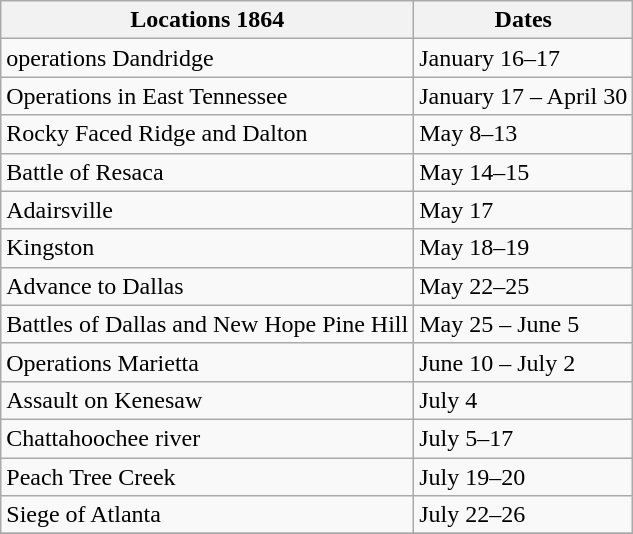<table class="wikitable">
<tr>
<th>Locations 1864</th>
<th>Dates</th>
</tr>
<tr>
<td>operations Dandridge</td>
<td>January 16–17</td>
</tr>
<tr>
<td>Operations in East Tennessee</td>
<td>January 17 – April 30</td>
</tr>
<tr>
<td>Rocky Faced Ridge and Dalton</td>
<td>May 8–13</td>
</tr>
<tr>
<td>Battle of Resaca</td>
<td>May 14–15</td>
</tr>
<tr>
<td>Adairsville</td>
<td>May 17</td>
</tr>
<tr>
<td>Kingston</td>
<td>May 18–19</td>
</tr>
<tr>
<td>Advance to Dallas</td>
<td>May 22–25</td>
</tr>
<tr>
<td>Battles of Dallas and New Hope Pine Hill</td>
<td>May 25 – June 5</td>
</tr>
<tr>
<td>Operations  Marietta</td>
<td>June 10 – July 2</td>
</tr>
<tr>
<td>Assault on Kenesaw</td>
<td>July 4</td>
</tr>
<tr>
<td>Chattahoochee river</td>
<td>July 5–17</td>
</tr>
<tr>
<td>Peach Tree Creek</td>
<td>July 19–20</td>
</tr>
<tr>
<td>Siege of Atlanta</td>
<td>July 22–26</td>
</tr>
<tr>
</tr>
</table>
